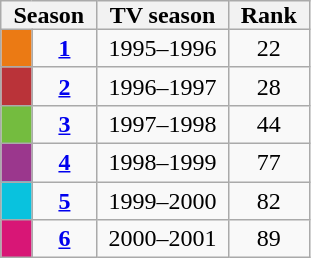<table class="wikitable" style="text-align: center;">
<tr>
<th style="padding: 0 8px;" colspan="2">Season</th>
<th style="padding: 0 8px;">TV season</th>
<th style="padding: 0 8px;">Rank</th>
</tr>
<tr>
<td style="background: #eb7a14;"></td>
<td><strong><a href='#'>1</a></strong></td>
<td>1995–1996</td>
<td>22</td>
</tr>
<tr>
<td style="background: #ba3339;"></td>
<td><strong><a href='#'>2</a></strong></td>
<td>1996–1997</td>
<td>28</td>
</tr>
<tr>
<td style="background: #74bc3f;"></td>
<td><strong><a href='#'>3</a></strong></td>
<td>1997–1998</td>
<td>44</td>
</tr>
<tr>
<td style="background: #9b378d;"></td>
<td><strong><a href='#'>4</a></strong></td>
<td>1998–1999</td>
<td>77</td>
</tr>
<tr>
<td style="background: #09c2de;"></td>
<td><strong><a href='#'>5</a></strong></td>
<td>1999–2000</td>
<td>82</td>
</tr>
<tr>
<td style="background: #d81676;"></td>
<td><strong><a href='#'>6</a></strong></td>
<td>2000–2001</td>
<td>89</td>
</tr>
</table>
